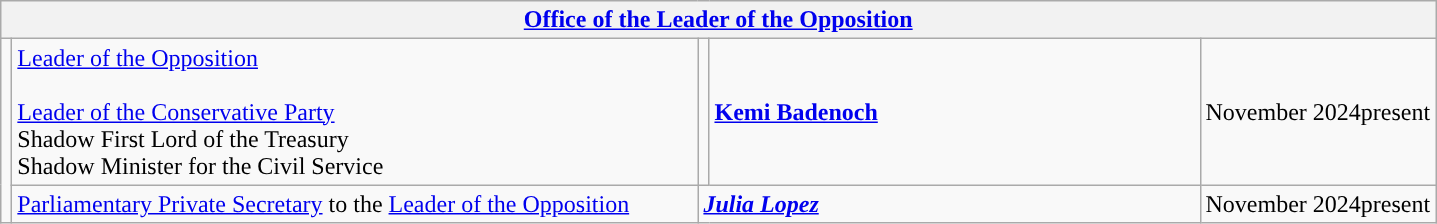<table class="wikitable">
<tr>
<th colspan="5"><a href='#'>Office of the Leader of the Opposition</a></th>
</tr>
<tr>
<td rowspan="8" style="background: "></td>
<td style="width: 450px;"><a href='#'>Leader of the Opposition</a><br><br><a href='#'>Leader of the Conservative Party</a><br>Shadow First Lord of the Treasury<br>Shadow Minister for the Civil Service</td>
<td style="background: "></td>
<td style="width: 320px;"><strong><a href='#'>Kemi Badenoch</a></strong></td>
<td>November 2024present</td>
</tr>
<tr>
<td><a href='#'>Parliamentary Private Secretary</a> to the <a href='#'>Leader of the Opposition</a></td>
<td colspan="2"><a href='#'><strong><em>Julia Lopez</em></strong></a></td>
<td>November 2024present</td>
</tr>
</table>
